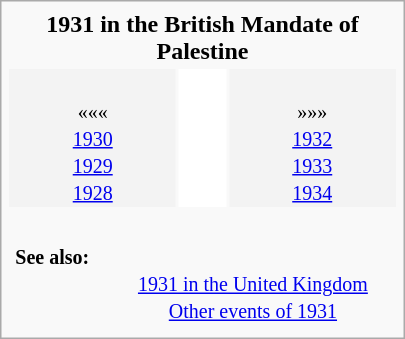<table class="infobox" style="text-align: center; width: 270px">
<tr>
<td align="center" colspan="3"><strong>1931 in the British Mandate of Palestine</strong></td>
</tr>
<tr>
<td style="background-color: #f3f3f3"><br><small>«««<br><a href='#'>1930</a><br><a href='#'>1929</a><br><a href='#'>1928</a></small></td>
<td style="background: white" align="center"><br><table style="background: inherit">
<tr valign="top">
<td align="center"><br><div><br></div></td>
</tr>
</table>
</td>
<td style="background-color: #f3f3f3"><br><small>»»»<br><a href='#'>1932</a><br><a href='#'>1933</a><br><a href='#'>1934</a></small></td>
</tr>
<tr valign="top">
<td colspan="3"><br><table style="width: 100%; border-width: 0; margin: 0; padding: 0; border-collapse: yes">
<tr valign="top">
<th style="text-align: left"><small><strong>See also:</strong></small></th>
<td></td>
<td><br><small><a href='#'>1931 in the United Kingdom</a><br><a href='#'>Other events of 1931</a></small></td>
</tr>
</table>
</td>
</tr>
</table>
